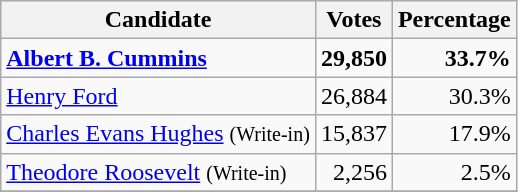<table class="wikitable" style="text-align:right;">
<tr>
<th>Candidate</th>
<th>Votes</th>
<th>Percentage</th>
</tr>
<tr>
<td style="text-align:left;"><strong><a href='#'>Albert B. Cummins</a></strong></td>
<td><strong>29,850</strong></td>
<td><strong>33.7%</strong></td>
</tr>
<tr>
<td style="text-align:left;"><a href='#'>Henry Ford</a></td>
<td>26,884</td>
<td>30.3%</td>
</tr>
<tr>
<td style="text-align:left;"><a href='#'>Charles Evans Hughes</a> <small>(Write-in)</small></td>
<td>15,837</td>
<td>17.9%</td>
</tr>
<tr>
<td style="text-align:left;"><a href='#'>Theodore Roosevelt</a> <small>(Write-in)</small></td>
<td>2,256</td>
<td>2.5%</td>
</tr>
<tr>
</tr>
</table>
